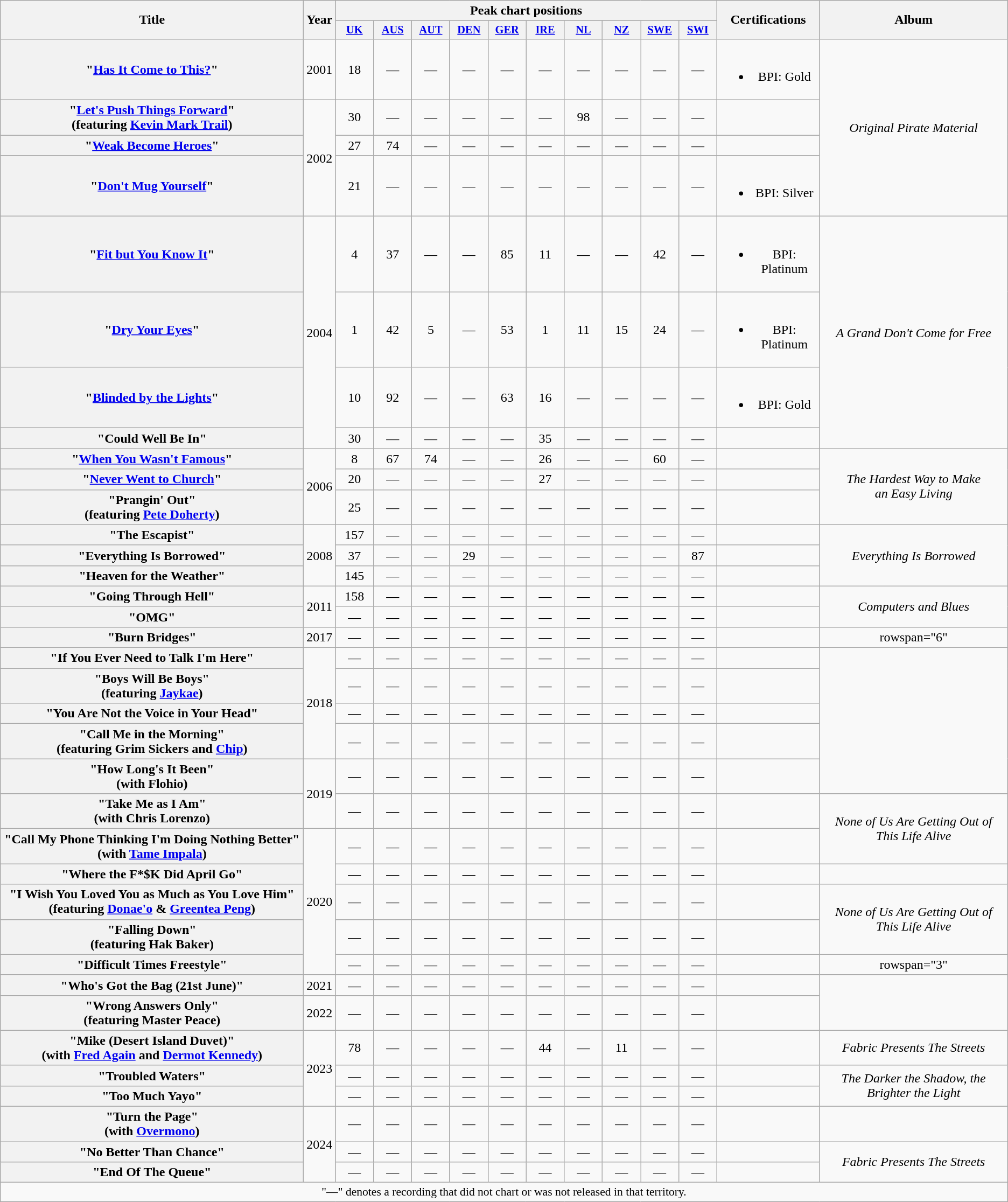<table class="wikitable plainrowheaders" style="text-align:center;">
<tr>
<th scope="col" rowspan="2" style="width:23em;">Title</th>
<th scope="col" rowspan="2" style="width:1em;">Year</th>
<th scope="col" colspan="10">Peak chart positions</th>
<th scope="col" rowspan="2">Certifications</th>
<th scope="col" rowspan="2">Album</th>
</tr>
<tr>
<th scope="col" style="width:3em;font-size:85%;"><a href='#'>UK</a><br></th>
<th scope="col" style="width:3em;font-size:85%;"><a href='#'>AUS</a><br></th>
<th scope="col" style="width:3em;font-size:85%;"><a href='#'>AUT</a><br></th>
<th scope="col" style="width:3em;font-size:85%;"><a href='#'>DEN</a><br></th>
<th scope="col" style="width:3em;font-size:85%;"><a href='#'>GER</a></th>
<th scope="col" style="width:3em;font-size:85%;"><a href='#'>IRE</a><br></th>
<th scope="col" style="width:3em;font-size:85%;"><a href='#'>NL</a><br></th>
<th scope="col" style="width:3em;font-size:85%;"><a href='#'>NZ</a><br></th>
<th scope="col" style="width:3em;font-size:85%;"><a href='#'>SWE</a><br></th>
<th scope="col" style="width:3em;font-size:85%;"><a href='#'>SWI</a><br></th>
</tr>
<tr>
<th scope="row">"<a href='#'>Has It Come to This?</a>"</th>
<td>2001</td>
<td>18</td>
<td>—</td>
<td>—</td>
<td>—</td>
<td>—</td>
<td>—</td>
<td>—</td>
<td>—</td>
<td>—</td>
<td>—</td>
<td><br><ul><li>BPI: Gold</li></ul></td>
<td rowspan="4"><em>Original Pirate Material</em></td>
</tr>
<tr>
<th scope="row">"<a href='#'>Let's Push Things Forward</a>"<br><span>(featuring <a href='#'>Kevin Mark Trail</a>)</span></th>
<td rowspan="3">2002</td>
<td>30</td>
<td>—</td>
<td>—</td>
<td>—</td>
<td>—</td>
<td>—</td>
<td>98</td>
<td>—</td>
<td>—</td>
<td>—</td>
<td></td>
</tr>
<tr>
<th scope="row">"<a href='#'>Weak Become Heroes</a>"</th>
<td>27</td>
<td>74</td>
<td>—</td>
<td>—</td>
<td>—</td>
<td>—</td>
<td>—</td>
<td>—</td>
<td>—</td>
<td>—</td>
<td></td>
</tr>
<tr>
<th scope="row">"<a href='#'>Don't Mug Yourself</a>"</th>
<td>21</td>
<td>—</td>
<td>—</td>
<td>—</td>
<td>—</td>
<td>—</td>
<td>—</td>
<td>—</td>
<td>—</td>
<td>—</td>
<td><br><ul><li>BPI: Silver</li></ul></td>
</tr>
<tr>
<th scope="row">"<a href='#'>Fit but You Know It</a>"</th>
<td rowspan="4">2004</td>
<td>4</td>
<td>37</td>
<td>—</td>
<td>—</td>
<td>85</td>
<td>11</td>
<td>—</td>
<td>—</td>
<td>42</td>
<td>—</td>
<td><br><ul><li>BPI: Platinum</li></ul></td>
<td rowspan="4"><em>A Grand Don't Come for Free</em></td>
</tr>
<tr>
<th scope="row">"<a href='#'>Dry Your Eyes</a>"</th>
<td>1</td>
<td>42</td>
<td>5</td>
<td>—</td>
<td>53</td>
<td>1</td>
<td>11</td>
<td>15</td>
<td>24</td>
<td>—</td>
<td><br><ul><li>BPI: Platinum</li></ul></td>
</tr>
<tr>
<th scope="row">"<a href='#'>Blinded by the Lights</a>"</th>
<td>10</td>
<td>92</td>
<td>—</td>
<td>—</td>
<td>63</td>
<td>16</td>
<td>—</td>
<td>—</td>
<td>—</td>
<td>—</td>
<td><br><ul><li>BPI: Gold</li></ul></td>
</tr>
<tr>
<th scope="row">"Could Well Be In"</th>
<td>30</td>
<td>—</td>
<td>—</td>
<td>—</td>
<td>—</td>
<td>35</td>
<td>—</td>
<td>—</td>
<td>—</td>
<td>—</td>
<td></td>
</tr>
<tr>
<th scope="row">"<a href='#'>When You Wasn't Famous</a>"</th>
<td rowspan="3">2006</td>
<td>8</td>
<td>67</td>
<td>74</td>
<td>—</td>
<td>—</td>
<td>26</td>
<td>—</td>
<td>—</td>
<td>60</td>
<td>—</td>
<td></td>
<td rowspan="3"><em>The Hardest Way to Make<br>an Easy Living</em></td>
</tr>
<tr>
<th scope="row">"<a href='#'>Never Went to Church</a>"</th>
<td>20</td>
<td>—</td>
<td>—</td>
<td>—</td>
<td>—</td>
<td>27</td>
<td>—</td>
<td>—</td>
<td>—</td>
<td>—</td>
<td></td>
</tr>
<tr>
<th scope="row">"Prangin' Out"<br><span>(featuring <a href='#'>Pete Doherty</a>)</span></th>
<td>25</td>
<td>—</td>
<td>—</td>
<td>—</td>
<td>—</td>
<td>—</td>
<td>—</td>
<td>—</td>
<td>—</td>
<td>—</td>
<td></td>
</tr>
<tr>
<th scope="row">"The Escapist"</th>
<td rowspan="3">2008</td>
<td>157</td>
<td>—</td>
<td>—</td>
<td>—</td>
<td>—</td>
<td>—</td>
<td>—</td>
<td>—</td>
<td>—</td>
<td>—</td>
<td></td>
<td rowspan="3"><em>Everything Is Borrowed</em></td>
</tr>
<tr>
<th scope="row">"Everything Is Borrowed"</th>
<td>37</td>
<td>—</td>
<td>—</td>
<td>29</td>
<td>—</td>
<td>—</td>
<td>—</td>
<td>—</td>
<td>—</td>
<td>87</td>
<td></td>
</tr>
<tr>
<th scope="row">"Heaven for the Weather"</th>
<td>145</td>
<td>—</td>
<td>—</td>
<td>—</td>
<td>—</td>
<td>—</td>
<td>—</td>
<td>—</td>
<td>—</td>
<td>—</td>
<td></td>
</tr>
<tr>
<th scope="row">"Going Through Hell"</th>
<td rowspan="2">2011</td>
<td>158</td>
<td>—</td>
<td>—</td>
<td>—</td>
<td>—</td>
<td>—</td>
<td>—</td>
<td>—</td>
<td>—</td>
<td>—</td>
<td></td>
<td rowspan="2"><em>Computers and Blues</em></td>
</tr>
<tr>
<th scope="row">"OMG"</th>
<td>—</td>
<td>—</td>
<td>—</td>
<td>—</td>
<td>—</td>
<td>—</td>
<td>—</td>
<td>—</td>
<td>—</td>
<td>—</td>
<td></td>
</tr>
<tr>
<th scope="row">"Burn Bridges"</th>
<td>2017</td>
<td>—</td>
<td>—</td>
<td>—</td>
<td>—</td>
<td>—</td>
<td>—</td>
<td>—</td>
<td>—</td>
<td>—</td>
<td>—</td>
<td></td>
<td>rowspan="6" </td>
</tr>
<tr>
<th scope="row">"If You Ever Need to Talk I'm Here"</th>
<td rowspan="4">2018</td>
<td>—</td>
<td>—</td>
<td>—</td>
<td>—</td>
<td>—</td>
<td>—</td>
<td>—</td>
<td>—</td>
<td>—</td>
<td>—</td>
<td></td>
</tr>
<tr>
<th scope="row">"Boys Will Be Boys"<br><span>(featuring <a href='#'>Jaykae</a>)</span></th>
<td>—</td>
<td>—</td>
<td>—</td>
<td>—</td>
<td>—</td>
<td>—</td>
<td>—</td>
<td>—</td>
<td>—</td>
<td>—</td>
<td></td>
</tr>
<tr>
<th scope="row">"You Are Not the Voice in Your Head"</th>
<td>—</td>
<td>—</td>
<td>—</td>
<td>—</td>
<td>—</td>
<td>—</td>
<td>—</td>
<td>—</td>
<td>—</td>
<td>—</td>
<td></td>
</tr>
<tr>
<th scope="row">"Call Me in the Morning"<br><span>(featuring Grim Sickers and <a href='#'>Chip</a>)</span></th>
<td>—</td>
<td>—</td>
<td>—</td>
<td>—</td>
<td>—</td>
<td>—</td>
<td>—</td>
<td>—</td>
<td>—</td>
<td>—</td>
<td></td>
</tr>
<tr>
<th scope="row">"How Long's It Been"<br><span>(with Flohio)</span></th>
<td rowspan="2">2019</td>
<td>—</td>
<td>—</td>
<td>—</td>
<td>—</td>
<td>—</td>
<td>—</td>
<td>—</td>
<td>—</td>
<td>—</td>
<td>—</td>
<td></td>
</tr>
<tr>
<th scope="row">"Take Me as I Am"<br><span>(with Chris Lorenzo)</span></th>
<td>—</td>
<td>—</td>
<td>—</td>
<td>—</td>
<td>—</td>
<td>—</td>
<td>—</td>
<td>—</td>
<td>—</td>
<td>—</td>
<td></td>
<td rowspan="2"><em>None of Us Are Getting Out of This Life Alive</em></td>
</tr>
<tr>
<th scope="row">"Call My Phone Thinking I'm Doing Nothing Better"<br><span>(with <a href='#'>Tame Impala</a>)</span></th>
<td rowspan="5">2020</td>
<td>—</td>
<td>—</td>
<td>—</td>
<td>—</td>
<td>—</td>
<td>—</td>
<td>—</td>
<td>—</td>
<td>—</td>
<td>—</td>
<td></td>
</tr>
<tr>
<th scope="row">"Where the F*$K Did April Go"</th>
<td>—</td>
<td>—</td>
<td>—</td>
<td>—</td>
<td>—</td>
<td>—</td>
<td>—</td>
<td>—</td>
<td>—</td>
<td>—</td>
<td></td>
<td></td>
</tr>
<tr>
<th scope="row">"I Wish You Loved You as Much as You Love Him"<br><span>(featuring <a href='#'>Donae'o</a> & <a href='#'>Greentea Peng</a>)</span></th>
<td>—</td>
<td>—</td>
<td>—</td>
<td>—</td>
<td>—</td>
<td>—</td>
<td>—</td>
<td>—</td>
<td>—</td>
<td>—</td>
<td></td>
<td rowspan="2"><em>None of Us Are Getting Out of This Life Alive</em></td>
</tr>
<tr>
<th scope="row">"Falling Down"<br><span>(featuring Hak Baker)</span></th>
<td>—</td>
<td>—</td>
<td>—</td>
<td>—</td>
<td>—</td>
<td>—</td>
<td>—</td>
<td>—</td>
<td>—</td>
<td>—</td>
<td></td>
</tr>
<tr>
<th scope="row">"Difficult Times Freestyle"</th>
<td>—</td>
<td>—</td>
<td>—</td>
<td>—</td>
<td>—</td>
<td>—</td>
<td>—</td>
<td>—</td>
<td>—</td>
<td>—</td>
<td></td>
<td>rowspan="3" </td>
</tr>
<tr>
<th scope="row">"Who's Got the Bag (21st June)"</th>
<td>2021</td>
<td>—</td>
<td>—</td>
<td>—</td>
<td>—</td>
<td>—</td>
<td>—</td>
<td>—</td>
<td>—</td>
<td>—</td>
<td>—</td>
<td></td>
</tr>
<tr>
<th scope="row">"Wrong Answers Only"<br><span>(featuring Master Peace)</span></th>
<td>2022</td>
<td>—</td>
<td>—</td>
<td>—</td>
<td>—</td>
<td>—</td>
<td>—</td>
<td>—</td>
<td>—</td>
<td>—</td>
<td>—</td>
<td></td>
</tr>
<tr>
<th scope="row">"Mike (Desert Island Duvet)"<br><span>(with <a href='#'>Fred Again</a> and <a href='#'>Dermot Kennedy</a>)</span></th>
<td rowspan="3">2023</td>
<td>78</td>
<td>—</td>
<td>—</td>
<td>—</td>
<td>—</td>
<td>44</td>
<td>—</td>
<td>11</td>
<td>—</td>
<td>—</td>
<td></td>
<td><em>Fabric Presents The Streets</em></td>
</tr>
<tr>
<th scope="row">"Troubled Waters"</th>
<td>—</td>
<td>—</td>
<td>—</td>
<td>—</td>
<td>—</td>
<td>—</td>
<td>—</td>
<td>—</td>
<td>—</td>
<td>—</td>
<td></td>
<td rowspan="2"><em>The Darker the Shadow, the Brighter the Light</em></td>
</tr>
<tr>
<th scope="row">"Too Much Yayo"</th>
<td>—</td>
<td>—</td>
<td>—</td>
<td>—</td>
<td>—</td>
<td>—</td>
<td>—</td>
<td>—</td>
<td>—</td>
<td>—</td>
<td></td>
</tr>
<tr>
<th scope="row">"Turn the Page"<br><span>(with <a href='#'>Overmono</a>)</span></th>
<td rowspan="3">2024</td>
<td>—</td>
<td>—</td>
<td>—</td>
<td>—</td>
<td>—</td>
<td>—</td>
<td>—</td>
<td>—</td>
<td>—</td>
<td>—</td>
<td></td>
<td></td>
</tr>
<tr>
<th scope="row">"No Better Than Chance"</th>
<td>—</td>
<td>—</td>
<td>—</td>
<td>—</td>
<td>—</td>
<td>—</td>
<td>—</td>
<td>—</td>
<td>—</td>
<td>—</td>
<td></td>
<td rowspan="2"><em>Fabric Presents The Streets</em></td>
</tr>
<tr>
<th scope="row">"End Of The Queue"</th>
<td>—</td>
<td>—</td>
<td>—</td>
<td>—</td>
<td>—</td>
<td>—</td>
<td>—</td>
<td>—</td>
<td>—</td>
<td>—</td>
<td></td>
</tr>
<tr>
<td colspan="14" style="font-size:90%">"—" denotes a recording that did not chart or was not released in that territory.</td>
</tr>
</table>
